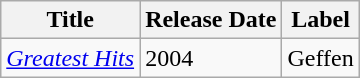<table class="wikitable">
<tr>
<th>Title</th>
<th>Release Date</th>
<th>Label</th>
</tr>
<tr>
<td><em><a href='#'>Greatest Hits</a></em></td>
<td>2004</td>
<td>Geffen</td>
</tr>
</table>
